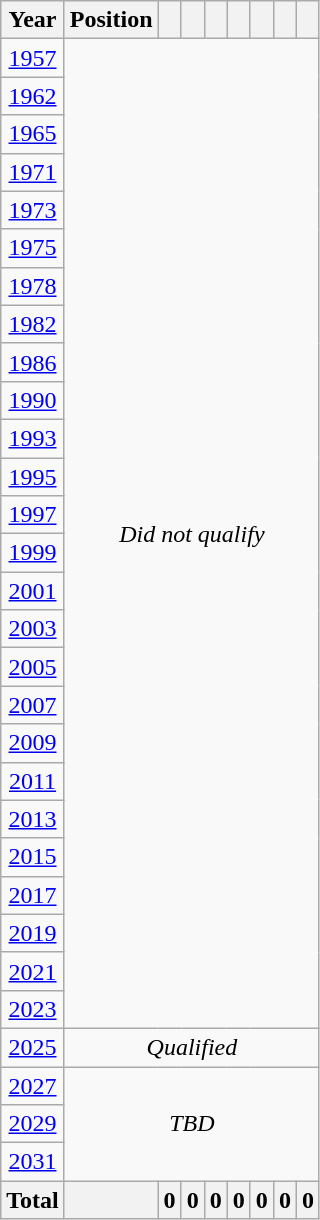<table class="wikitable" style="text-align: center;">
<tr>
<th>Year</th>
<th>Position</th>
<th></th>
<th></th>
<th></th>
<th></th>
<th></th>
<th></th>
<th></th>
</tr>
<tr>
<td> <a href='#'>1957</a></td>
<td colspan=8 rowspan=26><em>Did not qualify</em></td>
</tr>
<tr>
<td> <a href='#'>1962</a></td>
</tr>
<tr>
<td> <a href='#'>1965</a></td>
</tr>
<tr>
<td> <a href='#'>1971</a></td>
</tr>
<tr>
<td> <a href='#'>1973</a></td>
</tr>
<tr>
<td> <a href='#'>1975</a></td>
</tr>
<tr>
<td> <a href='#'>1978</a></td>
</tr>
<tr>
<td> <a href='#'>1982</a></td>
</tr>
<tr>
<td> <a href='#'>1986</a></td>
</tr>
<tr>
<td> <a href='#'>1990</a></td>
</tr>
<tr>
<td> <a href='#'>1993</a></td>
</tr>
<tr>
<td> <a href='#'>1995</a></td>
</tr>
<tr>
<td> <a href='#'>1997</a></td>
</tr>
<tr>
<td> <a href='#'>1999</a></td>
</tr>
<tr>
<td> <a href='#'>2001</a></td>
</tr>
<tr>
<td> <a href='#'>2003</a></td>
</tr>
<tr>
<td> <a href='#'>2005</a></td>
</tr>
<tr>
<td> <a href='#'>2007</a></td>
</tr>
<tr>
<td> <a href='#'>2009</a></td>
</tr>
<tr>
<td> <a href='#'>2011</a></td>
</tr>
<tr>
<td> <a href='#'>2013</a></td>
</tr>
<tr>
<td> <a href='#'>2015</a></td>
</tr>
<tr>
<td> <a href='#'>2017</a></td>
</tr>
<tr>
<td> <a href='#'>2019</a></td>
</tr>
<tr>
<td> <a href='#'>2021</a></td>
</tr>
<tr>
<td> <a href='#'>2023</a></td>
</tr>
<tr>
<td> <a href='#'>2025</a></td>
<td colspan=8><em>Qualified</em></td>
</tr>
<tr>
<td> <a href='#'>2027</a></td>
<td colspan=8 rowspan=3><em>TBD</em></td>
</tr>
<tr>
<td> <a href='#'>2029</a></td>
</tr>
<tr>
<td> <a href='#'>2031</a></td>
</tr>
<tr>
<th>Total</th>
<th></th>
<th>0</th>
<th>0</th>
<th>0</th>
<th>0</th>
<th>0</th>
<th>0</th>
<th>0</th>
</tr>
</table>
